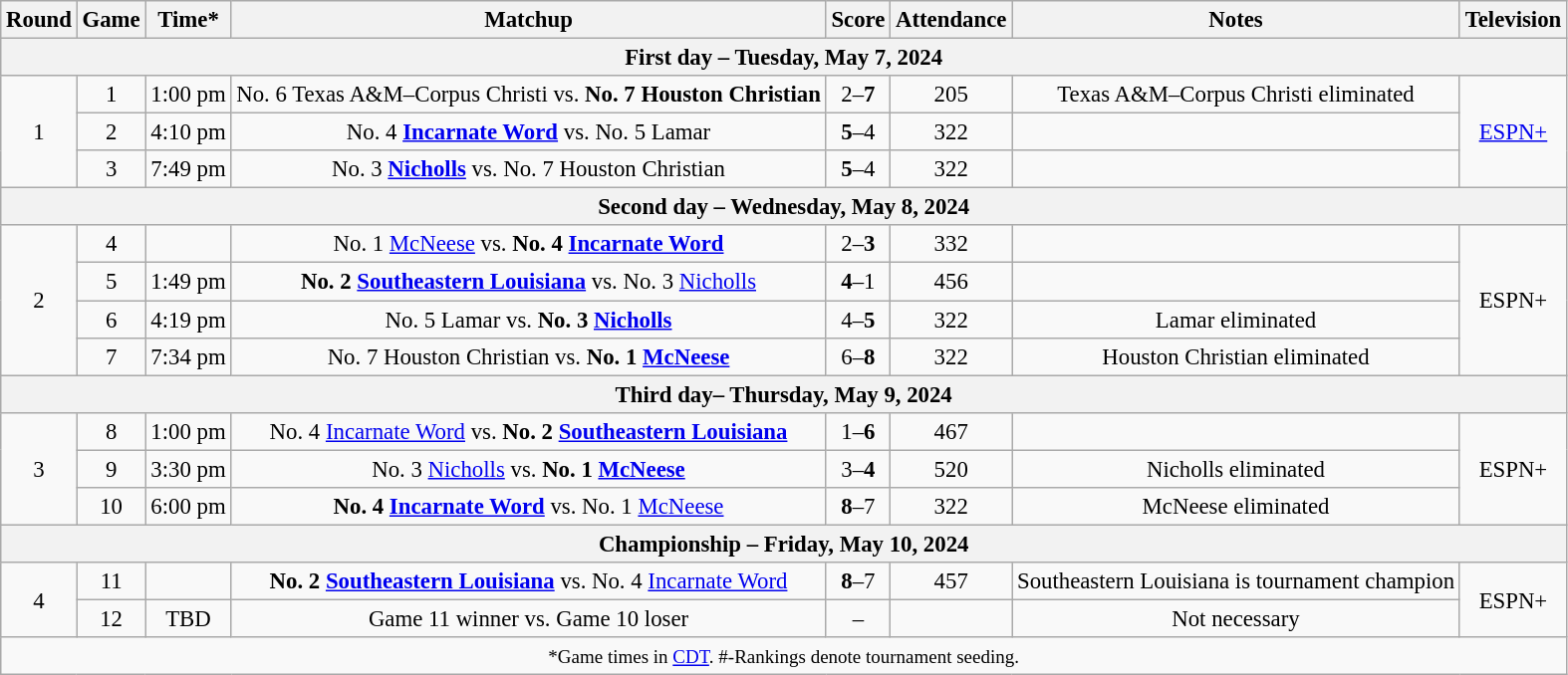<table class="wikitable" style="font-size: 95%;text-align:center">
<tr align="center">
<th>Round</th>
<th>Game</th>
<th>Time*</th>
<th>Matchup</th>
<th>Score</th>
<th>Attendance</th>
<th>Notes</th>
<th>Television</th>
</tr>
<tr>
<th colspan="8">First day – Tuesday, May 7, 2024</th>
</tr>
<tr>
<td rowspan="3">1</td>
<td>1</td>
<td>1:00 pm</td>
<td>No. 6 Texas A&M–Corpus Christi vs. <strong>No. 7 Houston Christian</strong></td>
<td>2–<strong>7</strong></td>
<td>205</td>
<td>Texas A&M–Corpus Christi eliminated</td>
<td rowspan="3"><a href='#'>ESPN+</a></td>
</tr>
<tr>
<td>2</td>
<td>4:10 pm</td>
<td>No. 4 <strong><a href='#'>Incarnate Word</a></strong> vs. No. 5 Lamar</td>
<td><strong>5</strong>–4</td>
<td>322</td>
<td></td>
</tr>
<tr>
<td>3</td>
<td>7:49 pm</td>
<td>No. 3 <strong><a href='#'>Nicholls</a></strong> vs. No. 7 Houston Christian</td>
<td><strong>5</strong>–4</td>
<td>322</td>
<td></td>
</tr>
<tr>
<th colspan="8">Second day – Wednesday, May 8, 2024</th>
</tr>
<tr>
<td rowspan="4">2</td>
<td>4</td>
<td></td>
<td>No. 1 <a href='#'>McNeese</a> vs. <strong>No. 4 <a href='#'>Incarnate Word</a></strong></td>
<td>2–<strong>3</strong></td>
<td>332</td>
<td></td>
<td rowspan="4">ESPN+</td>
</tr>
<tr>
<td>5</td>
<td>1:49 pm</td>
<td><strong>No. 2 <a href='#'>Southeastern Louisiana</a></strong> vs. No. 3 <a href='#'>Nicholls</a></td>
<td><strong>4</strong>–1</td>
<td>456</td>
<td></td>
</tr>
<tr>
<td>6</td>
<td>4:19 pm</td>
<td>No. 5 Lamar vs. <strong>No. 3 <a href='#'>Nicholls</a></strong></td>
<td>4–<strong>5</strong></td>
<td>322</td>
<td>Lamar eliminated</td>
</tr>
<tr>
<td>7</td>
<td>7:34 pm</td>
<td>No. 7 Houston Christian vs. <strong>No. 1 <a href='#'>McNeese</a></strong></td>
<td>6–<strong>8</strong></td>
<td>322</td>
<td>Houston Christian eliminated</td>
</tr>
<tr>
<th colspan="8">Third day– Thursday, May 9, 2024</th>
</tr>
<tr>
<td rowspan="3">3</td>
<td>8</td>
<td>1:00 pm</td>
<td>No. 4 <a href='#'>Incarnate Word</a> vs. <strong>No. 2 <a href='#'>Southeastern Louisiana</a></strong></td>
<td>1–<strong>6</strong></td>
<td>467</td>
<td></td>
<td rowspan="3">ESPN+</td>
</tr>
<tr>
<td>9</td>
<td>3:30 pm</td>
<td>No. 3 <a href='#'>Nicholls</a> vs. <strong>No. 1 <a href='#'>McNeese</a></strong></td>
<td>3–<strong>4</strong></td>
<td>520</td>
<td>Nicholls eliminated</td>
</tr>
<tr>
<td>10</td>
<td>6:00 pm</td>
<td><strong>No. 4 <a href='#'>Incarnate Word</a></strong> vs. No. 1 <a href='#'>McNeese</a></td>
<td><strong>8</strong>–7</td>
<td>322</td>
<td>McNeese eliminated</td>
</tr>
<tr>
<th colspan="8">Championship – Friday, May 10, 2024</th>
</tr>
<tr>
<td rowspan="2">4</td>
<td>11</td>
<td></td>
<td><strong>No. 2 <a href='#'>Southeastern Louisiana</a></strong> vs. No. 4 <a href='#'>Incarnate Word</a></td>
<td><strong>8</strong>–7</td>
<td>457</td>
<td>Southeastern Louisiana is tournament champion</td>
<td rowspan="2">ESPN+</td>
</tr>
<tr>
<td>12</td>
<td>TBD</td>
<td>Game 11 winner vs. Game 10 loser</td>
<td>–</td>
<td></td>
<td>Not necessary</td>
</tr>
<tr>
<td colspan="8"><small>*Game times in <a href='#'>CDT</a>. #-Rankings denote tournament seeding.</small></td>
</tr>
</table>
